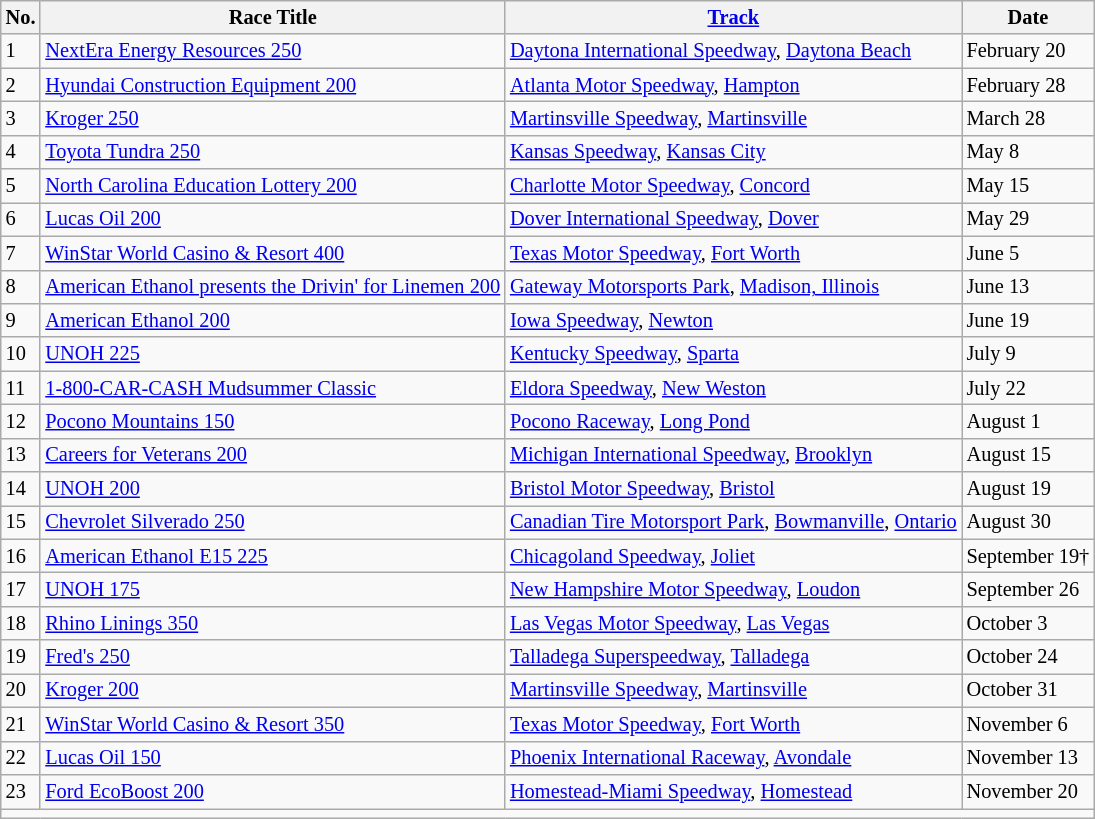<table class="wikitable" style="font-size:85%;">
<tr>
<th>No.</th>
<th>Race Title</th>
<th><a href='#'>Track</a></th>
<th>Date</th>
</tr>
<tr>
<td>1</td>
<td><a href='#'>NextEra Energy Resources 250</a></td>
<td><a href='#'>Daytona International Speedway</a>, <a href='#'>Daytona Beach</a></td>
<td>February 20</td>
</tr>
<tr>
<td>2</td>
<td><a href='#'>Hyundai Construction Equipment 200</a></td>
<td><a href='#'>Atlanta Motor Speedway</a>, <a href='#'>Hampton</a></td>
<td>February 28</td>
</tr>
<tr>
<td>3</td>
<td><a href='#'>Kroger 250</a></td>
<td><a href='#'>Martinsville Speedway</a>, <a href='#'>Martinsville</a></td>
<td>March 28</td>
</tr>
<tr>
<td>4</td>
<td><a href='#'>Toyota Tundra 250</a></td>
<td><a href='#'>Kansas Speedway</a>, <a href='#'>Kansas City</a></td>
<td>May 8</td>
</tr>
<tr>
<td>5</td>
<td><a href='#'>North Carolina Education Lottery 200</a></td>
<td><a href='#'>Charlotte Motor Speedway</a>, <a href='#'>Concord</a></td>
<td>May 15</td>
</tr>
<tr>
<td>6</td>
<td><a href='#'>Lucas Oil 200</a></td>
<td><a href='#'>Dover International Speedway</a>, <a href='#'>Dover</a></td>
<td>May 29</td>
</tr>
<tr>
<td>7</td>
<td><a href='#'>WinStar World Casino & Resort 400</a></td>
<td><a href='#'>Texas Motor Speedway</a>, <a href='#'>Fort Worth</a></td>
<td>June 5</td>
</tr>
<tr>
<td>8</td>
<td><a href='#'>American Ethanol presents the Drivin' for Linemen 200</a></td>
<td><a href='#'>Gateway Motorsports Park</a>, <a href='#'>Madison, Illinois</a></td>
<td>June 13</td>
</tr>
<tr>
<td>9</td>
<td><a href='#'>American Ethanol 200</a></td>
<td><a href='#'>Iowa Speedway</a>, <a href='#'>Newton</a></td>
<td>June 19</td>
</tr>
<tr>
<td>10</td>
<td><a href='#'>UNOH 225</a></td>
<td><a href='#'>Kentucky Speedway</a>, <a href='#'>Sparta</a></td>
<td>July 9</td>
</tr>
<tr>
<td>11</td>
<td><a href='#'>1-800-CAR-CASH Mudsummer Classic</a></td>
<td><a href='#'>Eldora Speedway</a>, <a href='#'>New Weston</a></td>
<td>July 22</td>
</tr>
<tr>
<td>12</td>
<td><a href='#'>Pocono Mountains 150</a></td>
<td><a href='#'>Pocono Raceway</a>, <a href='#'>Long Pond</a></td>
<td>August 1</td>
</tr>
<tr>
<td>13</td>
<td><a href='#'>Careers for Veterans 200</a></td>
<td><a href='#'>Michigan International Speedway</a>, <a href='#'>Brooklyn</a></td>
<td>August 15</td>
</tr>
<tr>
<td>14</td>
<td><a href='#'>UNOH 200</a></td>
<td><a href='#'>Bristol Motor Speedway</a>, <a href='#'>Bristol</a></td>
<td>August 19</td>
</tr>
<tr>
<td>15</td>
<td><a href='#'>Chevrolet Silverado 250</a></td>
<td><a href='#'>Canadian Tire Motorsport Park</a>, <a href='#'>Bowmanville</a>, <a href='#'>Ontario</a></td>
<td>August 30</td>
</tr>
<tr>
<td>16</td>
<td><a href='#'>American Ethanol E15 225</a></td>
<td><a href='#'>Chicagoland Speedway</a>, <a href='#'>Joliet</a></td>
<td>September 19†</td>
</tr>
<tr>
<td>17</td>
<td><a href='#'>UNOH 175</a></td>
<td><a href='#'>New Hampshire Motor Speedway</a>, <a href='#'>Loudon</a></td>
<td>September 26</td>
</tr>
<tr>
<td>18</td>
<td><a href='#'>Rhino Linings 350</a></td>
<td><a href='#'>Las Vegas Motor Speedway</a>, <a href='#'>Las Vegas</a></td>
<td>October 3</td>
</tr>
<tr>
<td>19</td>
<td><a href='#'>Fred's 250</a></td>
<td><a href='#'>Talladega Superspeedway</a>, <a href='#'>Talladega</a></td>
<td>October 24</td>
</tr>
<tr>
<td>20</td>
<td><a href='#'>Kroger 200</a></td>
<td><a href='#'>Martinsville Speedway</a>, <a href='#'>Martinsville</a></td>
<td>October 31</td>
</tr>
<tr>
<td>21</td>
<td><a href='#'>WinStar World Casino & Resort 350</a></td>
<td><a href='#'>Texas Motor Speedway</a>, <a href='#'>Fort Worth</a></td>
<td>November 6</td>
</tr>
<tr>
<td>22</td>
<td><a href='#'>Lucas Oil 150</a></td>
<td><a href='#'>Phoenix International Raceway</a>, <a href='#'>Avondale</a></td>
<td>November 13</td>
</tr>
<tr>
<td>23</td>
<td><a href='#'>Ford EcoBoost 200</a></td>
<td><a href='#'>Homestead-Miami Speedway</a>, <a href='#'>Homestead</a></td>
<td>November 20</td>
</tr>
<tr>
<td colspan="9"></td>
</tr>
</table>
